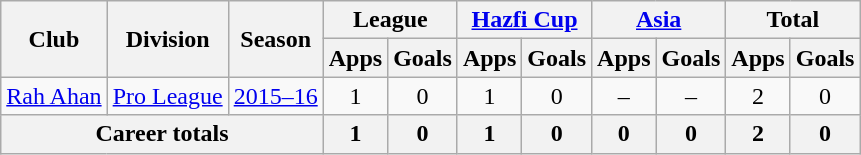<table class="wikitable" style="text-align: center;">
<tr>
<th rowspan="2">Club</th>
<th rowspan="2">Division</th>
<th rowspan="2">Season</th>
<th colspan="2">League</th>
<th colspan="2"><a href='#'>Hazfi Cup</a></th>
<th colspan="2"><a href='#'>Asia</a></th>
<th colspan="2">Total</th>
</tr>
<tr>
<th>Apps</th>
<th>Goals</th>
<th>Apps</th>
<th>Goals</th>
<th>Apps</th>
<th>Goals</th>
<th>Apps</th>
<th>Goals</th>
</tr>
<tr>
<td><a href='#'>Rah Ahan</a></td>
<td><a href='#'>Pro League</a></td>
<td><a href='#'>2015–16</a></td>
<td>1</td>
<td>0</td>
<td>1</td>
<td>0</td>
<td>–</td>
<td>–</td>
<td>2</td>
<td>0</td>
</tr>
<tr>
<th colspan=3>Career totals</th>
<th>1</th>
<th>0</th>
<th>1</th>
<th>0</th>
<th>0</th>
<th>0</th>
<th>2</th>
<th>0</th>
</tr>
</table>
